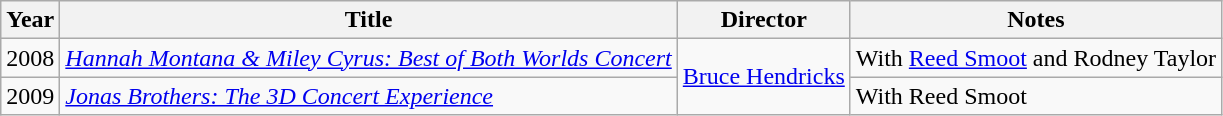<table class="wikitable">
<tr>
<th>Year</th>
<th>Title</th>
<th>Director</th>
<th>Notes</th>
</tr>
<tr>
<td>2008</td>
<td><em><a href='#'>Hannah Montana & Miley Cyrus: Best of Both Worlds Concert</a></em></td>
<td rowspan=2><a href='#'>Bruce Hendricks</a></td>
<td>With <a href='#'>Reed Smoot</a> and Rodney Taylor</td>
</tr>
<tr>
<td>2009</td>
<td><em><a href='#'>Jonas Brothers: The 3D Concert Experience</a></em></td>
<td>With Reed Smoot</td>
</tr>
</table>
